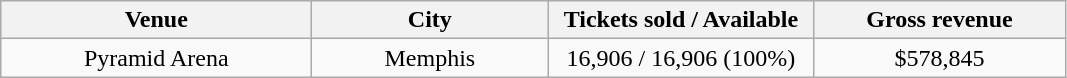<table class="wikitable" style="text-align:center">
<tr>
<th width="200">Venue</th>
<th width="150">City</th>
<th width="170">Tickets sold / Available</th>
<th width="160">Gross revenue</th>
</tr>
<tr>
<td>Pyramid Arena</td>
<td>Memphis</td>
<td>16,906 / 16,906 (100%)</td>
<td>$578,845</td>
</tr>
</table>
